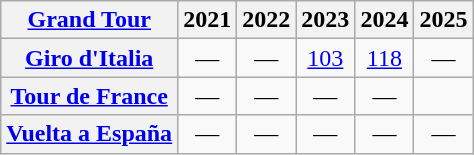<table class="wikitable plainrowheaders">
<tr>
<th scope="col"><a href='#'>Grand Tour</a></th>
<th scope="col">2021</th>
<th scope="col">2022</th>
<th scope="col">2023</th>
<th scope="col">2024</th>
<th scope="col">2025</th>
</tr>
<tr style="text-align:center;">
<th scope="row"> <a href='#'>Giro d'Italia</a></th>
<td>—</td>
<td>—</td>
<td><a href='#'>103</a></td>
<td><a href='#'>118</a></td>
<td>—</td>
</tr>
<tr style="text-align:center;">
<th scope="row"> <a href='#'>Tour de France</a></th>
<td>—</td>
<td>—</td>
<td>—</td>
<td>—</td>
<td></td>
</tr>
<tr style="text-align:center;">
<th scope="row"> <a href='#'>Vuelta a España</a></th>
<td>—</td>
<td>—</td>
<td>—</td>
<td>—</td>
<td>—</td>
</tr>
</table>
